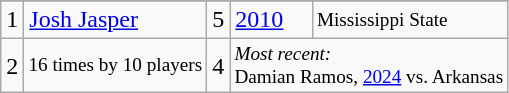<table class="wikitable">
<tr>
</tr>
<tr>
<td>1</td>
<td><a href='#'>Josh Jasper</a></td>
<td>5</td>
<td><a href='#'>2010</a></td>
<td style="font-size:80%;">Mississippi State</td>
</tr>
<tr>
<td>2</td>
<td style="font-size:80%;">16 times by 10 players</td>
<td>4</td>
<td colspan=2 style="font-size:80%;"><em>Most recent:</em><br>Damian Ramos, <a href='#'>2024</a> vs. Arkansas</td>
</tr>
</table>
